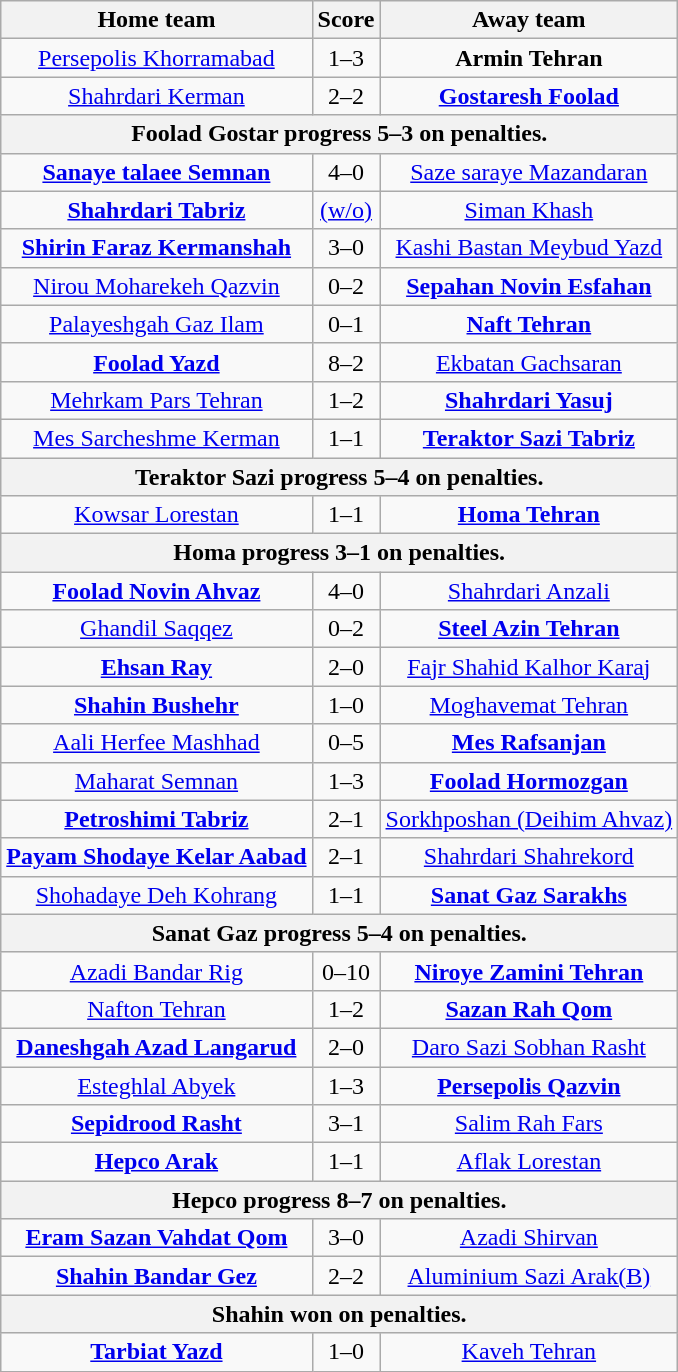<table class="wikitable" style="text-align: center">
<tr>
<th>Home team</th>
<th>Score</th>
<th>Away team</th>
</tr>
<tr>
<td><a href='#'>Persepolis Khorramabad</a></td>
<td>1–3</td>
<td><strong>Armin Tehran</strong></td>
</tr>
<tr>
<td><a href='#'>Shahrdari Kerman</a></td>
<td>2–2</td>
<td><strong><a href='#'>Gostaresh Foolad</a></strong></td>
</tr>
<tr>
<th colspan=4>Foolad Gostar progress 5–3 on penalties.</th>
</tr>
<tr>
<td><strong><a href='#'>Sanaye talaee Semnan</a></strong></td>
<td>4–0</td>
<td><a href='#'>Saze saraye Mazandaran</a></td>
</tr>
<tr>
<td><strong><a href='#'>Shahrdari Tabriz</a></strong></td>
<td><a href='#'>(w/o)</a></td>
<td><a href='#'>Siman Khash</a></td>
</tr>
<tr>
<td><strong><a href='#'>Shirin Faraz Kermanshah</a></strong></td>
<td>3–0</td>
<td><a href='#'>Kashi Bastan Meybud Yazd</a></td>
</tr>
<tr>
<td><a href='#'>Nirou Moharekeh Qazvin</a></td>
<td>0–2</td>
<td><strong><a href='#'>Sepahan Novin Esfahan</a></strong></td>
</tr>
<tr>
<td><a href='#'>Palayeshgah Gaz Ilam</a></td>
<td>0–1</td>
<td><strong><a href='#'>Naft Tehran</a></strong></td>
</tr>
<tr>
<td><strong><a href='#'>Foolad Yazd</a></strong></td>
<td>8–2</td>
<td><a href='#'>Ekbatan Gachsaran</a></td>
</tr>
<tr>
<td><a href='#'>Mehrkam Pars Tehran</a></td>
<td>1–2</td>
<td><strong><a href='#'>Shahrdari Yasuj</a></strong></td>
</tr>
<tr>
<td><a href='#'>Mes Sarcheshme Kerman</a></td>
<td>1–1</td>
<td><strong><a href='#'>Teraktor Sazi Tabriz</a></strong></td>
</tr>
<tr>
<th colspan=3>Teraktor Sazi progress 5–4 on penalties.</th>
</tr>
<tr>
<td><a href='#'>Kowsar Lorestan</a></td>
<td>1–1</td>
<td><strong><a href='#'>Homa Tehran</a></strong></td>
</tr>
<tr>
<th colspan=3>Homa progress 3–1 on penalties.</th>
</tr>
<tr>
<td><strong><a href='#'>Foolad Novin Ahvaz</a></strong></td>
<td>4–0</td>
<td><a href='#'>Shahrdari Anzali</a></td>
</tr>
<tr>
<td><a href='#'>Ghandil Saqqez</a></td>
<td>0–2</td>
<td><strong><a href='#'>Steel Azin Tehran</a></strong></td>
</tr>
<tr>
<td><strong><a href='#'>Ehsan Ray</a></strong></td>
<td>2–0</td>
<td><a href='#'>Fajr Shahid Kalhor Karaj</a></td>
</tr>
<tr>
<td><strong><a href='#'>Shahin Bushehr</a></strong></td>
<td>1–0</td>
<td><a href='#'>Moghavemat Tehran</a></td>
</tr>
<tr>
<td><a href='#'>Aali Herfee Mashhad</a></td>
<td>0–5</td>
<td><strong><a href='#'>Mes Rafsanjan</a></strong></td>
</tr>
<tr>
<td><a href='#'>Maharat Semnan</a></td>
<td>1–3</td>
<td><strong><a href='#'>Foolad Hormozgan</a></strong></td>
</tr>
<tr>
<td><strong><a href='#'>Petroshimi Tabriz</a></strong></td>
<td>2–1</td>
<td><a href='#'>Sorkhposhan (Deihim Ahvaz)</a></td>
</tr>
<tr>
<td><strong><a href='#'>Payam Shodaye Kelar Aabad</a></strong></td>
<td>2–1</td>
<td><a href='#'>Shahrdari Shahrekord</a></td>
</tr>
<tr>
<td><a href='#'>Shohadaye Deh Kohrang</a></td>
<td>1–1</td>
<td><strong><a href='#'>Sanat Gaz Sarakhs</a></strong></td>
</tr>
<tr>
<th colspan=3>Sanat Gaz progress 5–4 on penalties.</th>
</tr>
<tr>
<td><a href='#'>Azadi Bandar Rig</a></td>
<td>0–10</td>
<td><strong><a href='#'>Niroye Zamini Tehran</a></strong></td>
</tr>
<tr>
<td><a href='#'>Nafton Tehran</a></td>
<td>1–2</td>
<td><strong><a href='#'>Sazan Rah Qom</a></strong></td>
</tr>
<tr>
<td><strong><a href='#'>Daneshgah Azad Langarud</a></strong></td>
<td>2–0</td>
<td><a href='#'>Daro Sazi Sobhan Rasht</a></td>
</tr>
<tr>
<td><a href='#'>Esteghlal Abyek</a></td>
<td>1–3</td>
<td><strong><a href='#'>Persepolis Qazvin</a></strong></td>
</tr>
<tr>
<td><strong><a href='#'>Sepidrood Rasht</a></strong></td>
<td>3–1</td>
<td><a href='#'>Salim Rah Fars</a></td>
</tr>
<tr>
<td><strong><a href='#'>Hepco Arak</a></strong></td>
<td>1–1</td>
<td><a href='#'>Aflak Lorestan</a></td>
</tr>
<tr>
<th colspan=3>Hepco progress 8–7 on penalties.</th>
</tr>
<tr>
<td><strong><a href='#'>Eram Sazan Vahdat Qom</a></strong></td>
<td>3–0</td>
<td><a href='#'>Azadi Shirvan</a></td>
</tr>
<tr>
<td><strong><a href='#'>Shahin Bandar Gez</a></strong></td>
<td>2–2</td>
<td><a href='#'>Aluminium Sazi Arak(B)</a></td>
</tr>
<tr>
<th colspan=3>Shahin won on penalties.</th>
</tr>
<tr>
<td><strong><a href='#'>Tarbiat Yazd</a></strong></td>
<td>1–0</td>
<td><a href='#'>Kaveh Tehran</a></td>
</tr>
</table>
